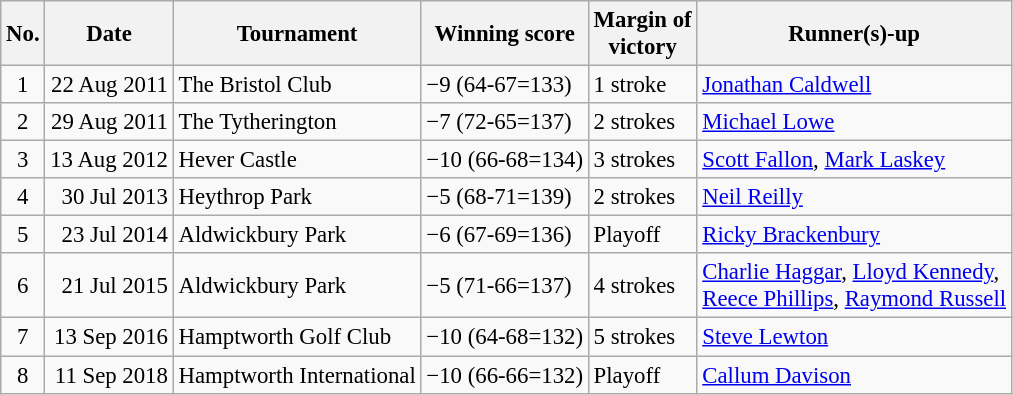<table class="wikitable" style="font-size:95%;">
<tr>
<th>No.</th>
<th>Date</th>
<th>Tournament</th>
<th>Winning score</th>
<th>Margin of<br>victory</th>
<th>Runner(s)-up</th>
</tr>
<tr>
<td align=center>1</td>
<td align=right>22 Aug 2011</td>
<td>The Bristol Club</td>
<td>−9 (64-67=133)</td>
<td>1 stroke</td>
<td> <a href='#'>Jonathan Caldwell</a></td>
</tr>
<tr>
<td align=center>2</td>
<td align=right>29 Aug 2011</td>
<td>The Tytherington</td>
<td>−7 (72-65=137)</td>
<td>2 strokes</td>
<td> <a href='#'>Michael Lowe</a></td>
</tr>
<tr>
<td align=center>3</td>
<td align=right>13 Aug 2012</td>
<td>Hever Castle</td>
<td>−10 (66-68=134)</td>
<td>3 strokes</td>
<td> <a href='#'>Scott Fallon</a>,  <a href='#'>Mark Laskey</a></td>
</tr>
<tr>
<td align=center>4</td>
<td align=right>30 Jul 2013</td>
<td>Heythrop Park</td>
<td>−5 (68-71=139)</td>
<td>2 strokes</td>
<td> <a href='#'>Neil Reilly</a></td>
</tr>
<tr>
<td align=center>5</td>
<td align=right>23 Jul 2014</td>
<td>Aldwickbury Park</td>
<td>−6 (67-69=136)</td>
<td>Playoff</td>
<td> <a href='#'>Ricky Brackenbury</a></td>
</tr>
<tr>
<td align=center>6</td>
<td align=right>21 Jul 2015</td>
<td>Aldwickbury Park</td>
<td>−5 (71-66=137)</td>
<td>4 strokes</td>
<td> <a href='#'>Charlie Haggar</a>,  <a href='#'>Lloyd Kennedy</a>,<br> <a href='#'>Reece Phillips</a>,  <a href='#'>Raymond Russell</a></td>
</tr>
<tr>
<td align=center>7</td>
<td align=right>13 Sep 2016</td>
<td>Hamptworth Golf Club</td>
<td>−10 (64-68=132)</td>
<td>5 strokes</td>
<td> <a href='#'>Steve Lewton</a></td>
</tr>
<tr>
<td align=center>8</td>
<td align=right>11 Sep 2018</td>
<td>Hamptworth International</td>
<td>−10 (66-66=132)</td>
<td>Playoff</td>
<td> <a href='#'>Callum Davison</a></td>
</tr>
</table>
